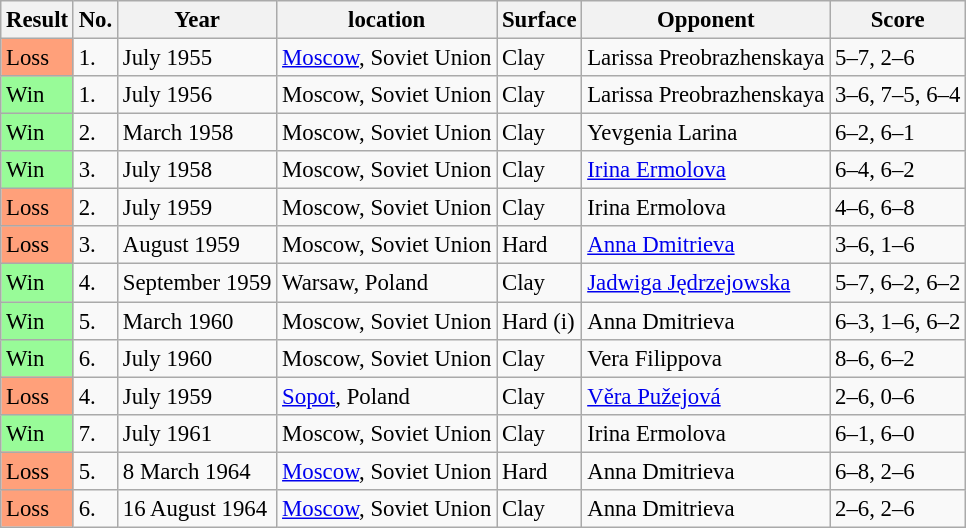<table class="sortable wikitable" style="font-size:95%">
<tr>
<th>Result</th>
<th>No.</th>
<th>Year</th>
<th>location</th>
<th>Surface</th>
<th>Opponent</th>
<th>Score</th>
</tr>
<tr>
<td style="background:#ffa07a;">Loss</td>
<td>1.</td>
<td>July 1955</td>
<td><a href='#'>Moscow</a>, Soviet Union</td>
<td>Clay</td>
<td> Larissa Preobrazhenskaya</td>
<td>5–7, 2–6</td>
</tr>
<tr>
<td style="background:#98fb98;">Win</td>
<td>1.</td>
<td>July 1956</td>
<td>Moscow, Soviet Union</td>
<td>Clay</td>
<td> Larissa Preobrazhenskaya</td>
<td>3–6, 7–5, 6–4</td>
</tr>
<tr>
<td style="background:#98fb98;">Win</td>
<td>2.</td>
<td>March 1958</td>
<td>Moscow, Soviet Union</td>
<td>Clay</td>
<td> Yevgenia Larina</td>
<td>6–2, 6–1</td>
</tr>
<tr>
<td style="background:#98fb98;">Win</td>
<td>3.</td>
<td>July 1958</td>
<td>Moscow, Soviet Union</td>
<td>Clay</td>
<td> <a href='#'>Irina Ermolova</a></td>
<td>6–4, 6–2</td>
</tr>
<tr>
<td style="background:#ffa07a;">Loss</td>
<td>2.</td>
<td>July 1959</td>
<td>Moscow, Soviet Union</td>
<td>Clay</td>
<td> Irina Ermolova</td>
<td>4–6, 6–8</td>
</tr>
<tr>
<td style="background:#ffa07a;">Loss</td>
<td>3.</td>
<td>August 1959</td>
<td>Moscow, Soviet Union</td>
<td>Hard</td>
<td> <a href='#'>Anna Dmitrieva</a></td>
<td>3–6, 1–6</td>
</tr>
<tr>
<td style="background:#98fb98;">Win</td>
<td>4.</td>
<td>September 1959</td>
<td>Warsaw, Poland</td>
<td>Clay</td>
<td> <a href='#'>Jadwiga Jędrzejowska</a></td>
<td>5–7, 6–2, 6–2</td>
</tr>
<tr>
<td style="background:#98fb98;">Win</td>
<td>5.</td>
<td>March 1960</td>
<td>Moscow, Soviet Union</td>
<td>Hard (i)</td>
<td> Anna Dmitrieva</td>
<td>6–3, 1–6, 6–2</td>
</tr>
<tr>
<td style="background:#98fb98;">Win</td>
<td>6.</td>
<td>July 1960</td>
<td>Moscow, Soviet Union</td>
<td>Clay</td>
<td> Vera Filippova</td>
<td>8–6, 6–2</td>
</tr>
<tr>
<td style="background:#ffa07a;">Loss</td>
<td>4.</td>
<td>July 1959</td>
<td><a href='#'>Sopot</a>, Poland</td>
<td>Clay</td>
<td> <a href='#'>Věra Pužejová</a></td>
<td>2–6, 0–6</td>
</tr>
<tr>
<td style="background:#98fb98;">Win</td>
<td>7.</td>
<td>July 1961</td>
<td>Moscow, Soviet Union</td>
<td>Clay</td>
<td> Irina Ermolova</td>
<td>6–1, 6–0</td>
</tr>
<tr>
<td style="background:#ffa07a;">Loss</td>
<td>5.</td>
<td>8 March 1964</td>
<td><a href='#'>Moscow</a>, Soviet Union</td>
<td>Hard</td>
<td> Anna Dmitrieva</td>
<td>6–8, 2–6</td>
</tr>
<tr>
<td style="background:#ffa07a;">Loss</td>
<td>6.</td>
<td>16 August 1964</td>
<td><a href='#'>Moscow</a>, Soviet Union</td>
<td>Clay</td>
<td> Anna Dmitrieva</td>
<td>2–6, 2–6</td>
</tr>
</table>
